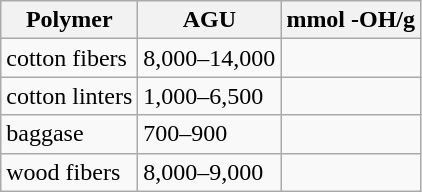<table class="wikitable">
<tr>
<th>Polymer</th>
<th>AGU</th>
<th>mmol -OH/g</th>
</tr>
<tr>
<td>cotton fibers</td>
<td>8,000–14,000</td>
<td></td>
</tr>
<tr>
<td>cotton linters</td>
<td>1,000–6,500</td>
<td></td>
</tr>
<tr>
<td>baggase</td>
<td>700–900</td>
<td></td>
</tr>
<tr>
<td>wood fibers</td>
<td>8,000–9,000</td>
<td></td>
</tr>
</table>
